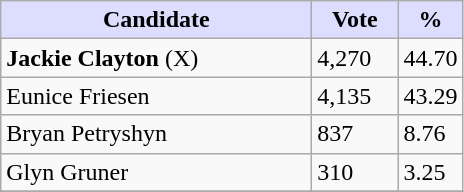<table class="wikitable">
<tr>
<th style="background:#ddf; width:200px;">Candidate</th>
<th style="background:#ddf; width:50px;">Vote</th>
<th style="background:#ddf; width:30px;">%</th>
</tr>
<tr>
<td><strong>Jackie Clayton</strong> (X)</td>
<td>4,270</td>
<td>44.70</td>
</tr>
<tr>
<td>Eunice Friesen</td>
<td>4,135</td>
<td>43.29</td>
</tr>
<tr>
<td>Bryan Petryshyn</td>
<td>837</td>
<td>8.76</td>
</tr>
<tr>
<td>Glyn Gruner</td>
<td>310</td>
<td>3.25</td>
</tr>
<tr>
</tr>
</table>
